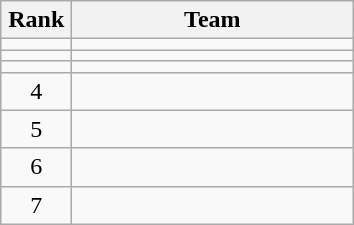<table class="wikitable" style="text-align: center;">
<tr>
<th width=40>Rank</th>
<th width=180>Team</th>
</tr>
<tr>
<td></td>
<td style="text-align:left;"></td>
</tr>
<tr>
<td></td>
<td style="text-align:left;"></td>
</tr>
<tr>
<td></td>
<td style="text-align:left;"></td>
</tr>
<tr>
<td>4</td>
<td style="text-align:left;"></td>
</tr>
<tr>
<td>5</td>
<td style="text-align:left;"></td>
</tr>
<tr>
<td>6</td>
<td style="text-align:left;"></td>
</tr>
<tr>
<td>7</td>
<td style="text-align:left;"></td>
</tr>
</table>
